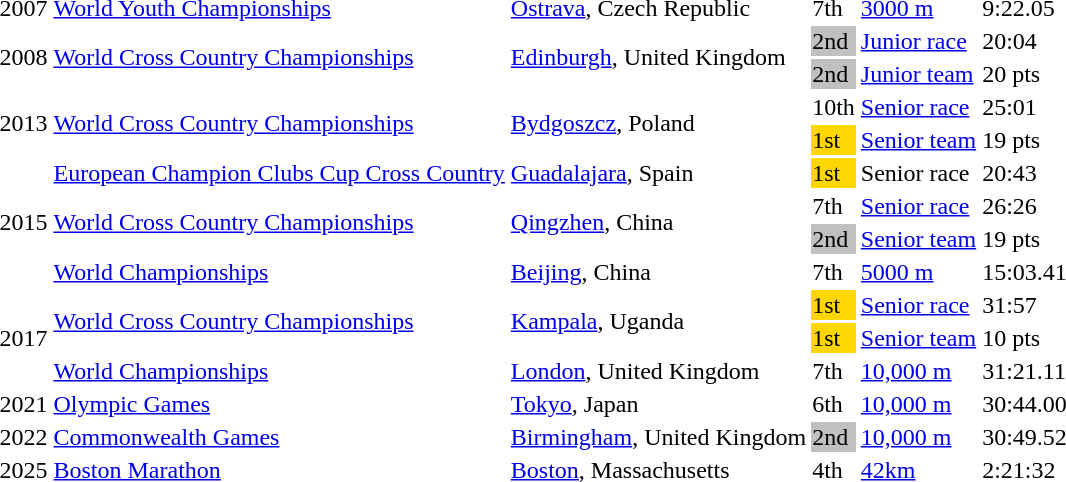<table>
<tr>
<td>2007</td>
<td><a href='#'>World Youth Championships</a></td>
<td><a href='#'>Ostrava</a>, Czech Republic</td>
<td>7th</td>
<td><a href='#'>3000 m</a></td>
<td>9:22.05</td>
</tr>
<tr>
<td rowspan=2>2008</td>
<td rowspan=2><a href='#'>World Cross Country Championships</a></td>
<td rowspan=2><a href='#'>Edinburgh</a>, United Kingdom</td>
<td bgcolor=silver>2nd</td>
<td><a href='#'>Junior race</a></td>
<td>20:04</td>
</tr>
<tr>
<td bgcolor=silver>2nd</td>
<td><a href='#'>Junior team</a></td>
<td>20 pts</td>
</tr>
<tr>
<td rowspan=2>2013</td>
<td rowspan=2><a href='#'>World Cross Country Championships</a></td>
<td rowspan=2><a href='#'>Bydgoszcz</a>, Poland</td>
<td>10th</td>
<td><a href='#'>Senior race</a></td>
<td>25:01</td>
</tr>
<tr>
<td bgcolor=gold>1st</td>
<td><a href='#'>Senior team</a></td>
<td>19 pts</td>
</tr>
<tr>
<td rowspan=4>2015</td>
<td><a href='#'>European Champion Clubs Cup Cross Country</a></td>
<td><a href='#'>Guadalajara</a>, Spain</td>
<td bgcolor=gold>1st</td>
<td>Senior race</td>
<td>20:43</td>
</tr>
<tr>
<td rowspan=2><a href='#'>World Cross Country Championships</a></td>
<td rowspan=2><a href='#'>Qingzhen</a>, China</td>
<td>7th</td>
<td><a href='#'>Senior race</a></td>
<td>26:26</td>
</tr>
<tr>
<td bgcolor=silver>2nd</td>
<td><a href='#'>Senior team</a></td>
<td>19 pts</td>
</tr>
<tr>
<td><a href='#'>World Championships</a></td>
<td><a href='#'>Beijing</a>, China</td>
<td>7th</td>
<td><a href='#'>5000 m</a></td>
<td>15:03.41</td>
</tr>
<tr>
<td rowspan=3>2017</td>
<td rowspan=2><a href='#'>World Cross Country Championships</a></td>
<td rowspan=2><a href='#'>Kampala</a>, Uganda</td>
<td bgcolor=gold>1st</td>
<td><a href='#'>Senior race</a></td>
<td>31:57</td>
</tr>
<tr>
<td bgcolor=gold>1st</td>
<td><a href='#'>Senior team</a></td>
<td>10 pts</td>
</tr>
<tr>
<td><a href='#'>World Championships</a></td>
<td><a href='#'>London</a>, United Kingdom</td>
<td>7th</td>
<td><a href='#'>10,000 m</a></td>
<td>31:21.11</td>
</tr>
<tr>
<td>2021</td>
<td><a href='#'>Olympic Games</a></td>
<td><a href='#'>Tokyo</a>, Japan</td>
<td>6th</td>
<td><a href='#'>10,000 m</a></td>
<td>30:44.00</td>
</tr>
<tr>
<td>2022</td>
<td><a href='#'>Commonwealth Games</a></td>
<td><a href='#'>Birmingham</a>, United Kingdom</td>
<td bgcolor=silver>2nd</td>
<td><a href='#'>10,000 m</a></td>
<td>30:49.52</td>
</tr>
<tr>
<td>2025</td>
<td><a href='#'>Boston Marathon</a></td>
<td><a href='#'>Boston</a>, Massachusetts</td>
<td>4th</td>
<td><a href='#'>42km</a></td>
<td>2:21:32</td>
</tr>
</table>
